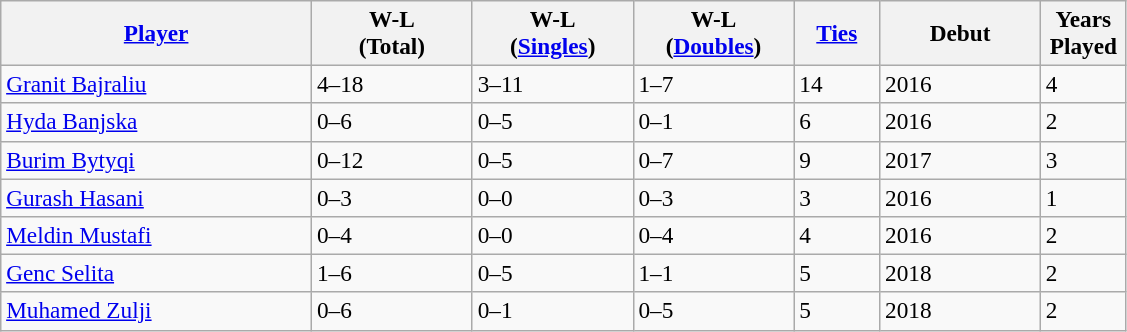<table class="wikitable sortable" style=font-size:97%>
<tr>
<th width=200><a href='#'>Player</a></th>
<th width=100>W-L<br>(Total)</th>
<th width=100>W-L<br>(<a href='#'>Singles</a>)</th>
<th width=100>W-L<br>(<a href='#'>Doubles</a>)</th>
<th width=50><a href='#'>Ties</a></th>
<th width=100>Debut</th>
<th width=50>Years Played</th>
</tr>
<tr>
<td><a href='#'>Granit Bajraliu</a></td>
<td>4–18</td>
<td>3–11</td>
<td>1–7</td>
<td>14</td>
<td>2016</td>
<td>4</td>
</tr>
<tr>
<td><a href='#'>Hyda Banjska</a></td>
<td>0–6</td>
<td>0–5</td>
<td>0–1</td>
<td>6</td>
<td>2016</td>
<td>2</td>
</tr>
<tr>
<td><a href='#'>Burim Bytyqi</a></td>
<td>0–12</td>
<td>0–5</td>
<td>0–7</td>
<td>9</td>
<td>2017</td>
<td>3</td>
</tr>
<tr>
<td><a href='#'>Gurash Hasani</a></td>
<td>0–3</td>
<td>0–0</td>
<td>0–3</td>
<td>3</td>
<td>2016</td>
<td>1</td>
</tr>
<tr>
<td><a href='#'>Meldin Mustafi</a></td>
<td>0–4</td>
<td>0–0</td>
<td>0–4</td>
<td>4</td>
<td>2016</td>
<td>2</td>
</tr>
<tr>
<td><a href='#'>Genc Selita</a></td>
<td>1–6</td>
<td>0–5</td>
<td>1–1</td>
<td>5</td>
<td>2018</td>
<td>2</td>
</tr>
<tr>
<td><a href='#'>Muhamed Zulji</a></td>
<td>0–6</td>
<td>0–1</td>
<td>0–5</td>
<td>5</td>
<td>2018</td>
<td>2</td>
</tr>
</table>
